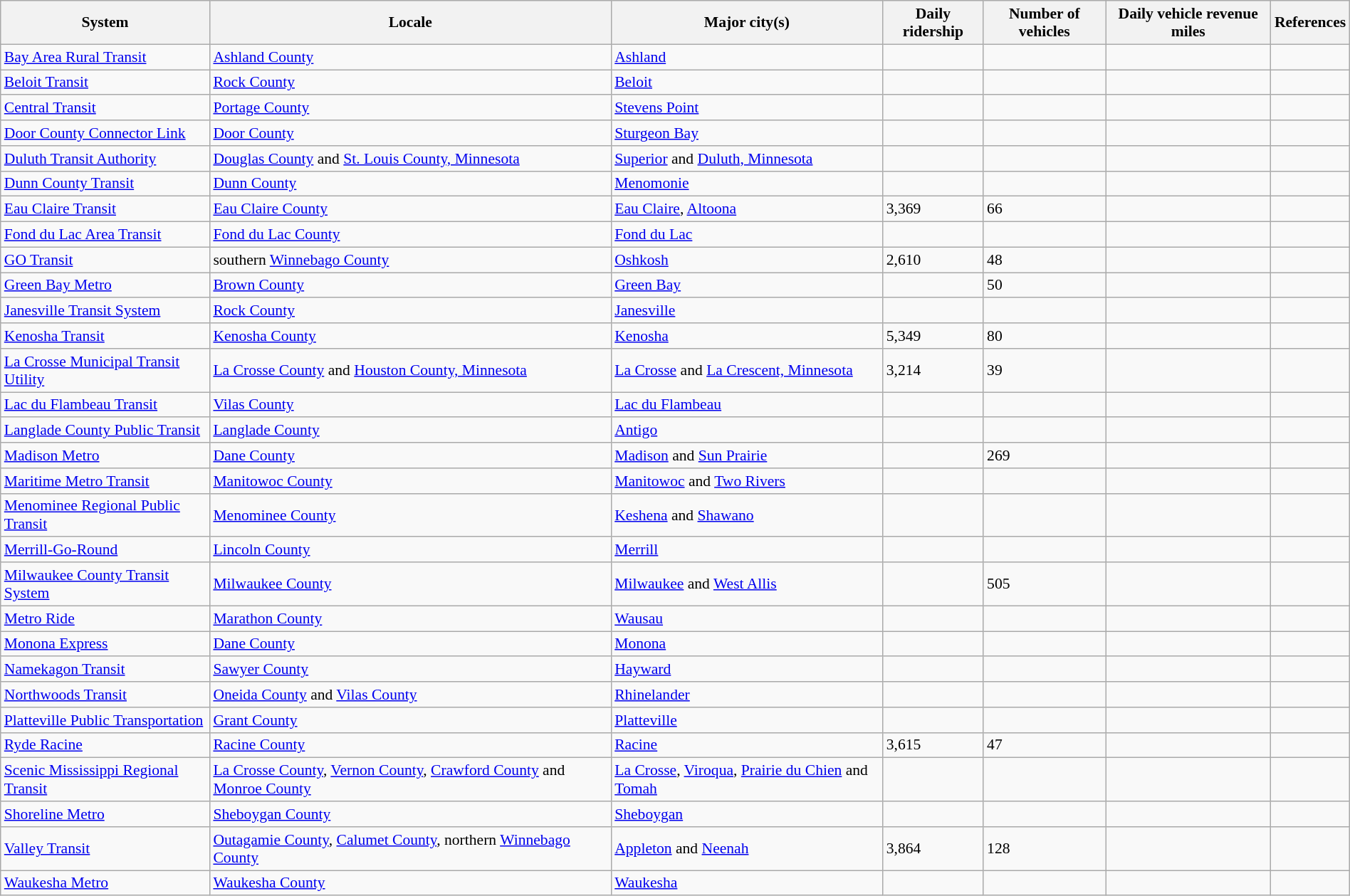<table class="wikitable sortable" style="font-size: 90%; width: 100%">
<tr>
<th>System</th>
<th>Locale</th>
<th>Major city(s)</th>
<th>Daily ridership</th>
<th>Number of vehicles</th>
<th>Daily vehicle revenue miles</th>
<th>References</th>
</tr>
<tr>
<td><a href='#'>Bay Area Rural Transit</a></td>
<td><a href='#'>Ashland County</a></td>
<td><a href='#'>Ashland</a></td>
<td></td>
<td></td>
<td></td>
<td></td>
</tr>
<tr>
<td><a href='#'>Beloit Transit</a></td>
<td><a href='#'>Rock County</a></td>
<td><a href='#'>Beloit</a></td>
<td></td>
<td></td>
<td></td>
<td></td>
</tr>
<tr>
<td><a href='#'>Central Transit</a></td>
<td><a href='#'>Portage County</a></td>
<td><a href='#'>Stevens Point</a></td>
<td></td>
<td></td>
<td></td>
<td></td>
</tr>
<tr>
<td><a href='#'>Door County Connector Link</a></td>
<td><a href='#'>Door County</a></td>
<td><a href='#'>Sturgeon Bay</a></td>
<td></td>
<td></td>
<td></td>
<td></td>
</tr>
<tr>
<td><a href='#'>Duluth Transit Authority</a></td>
<td><a href='#'>Douglas County</a> and <a href='#'>St. Louis County, Minnesota</a></td>
<td><a href='#'>Superior</a> and <a href='#'>Duluth, Minnesota</a></td>
<td></td>
<td></td>
<td></td>
<td></td>
</tr>
<tr>
<td><a href='#'>Dunn County Transit</a></td>
<td><a href='#'>Dunn County</a></td>
<td><a href='#'>Menomonie</a></td>
<td></td>
<td></td>
<td></td>
<td></td>
</tr>
<tr>
<td><a href='#'>Eau Claire Transit</a></td>
<td><a href='#'>Eau Claire County</a></td>
<td><a href='#'>Eau Claire</a>, <a href='#'>Altoona</a></td>
<td>3,369</td>
<td>66</td>
<td></td>
<td></td>
</tr>
<tr>
<td><a href='#'>Fond du Lac Area Transit</a></td>
<td><a href='#'>Fond du Lac County</a></td>
<td><a href='#'>Fond du Lac</a></td>
<td></td>
<td></td>
<td></td>
<td></td>
</tr>
<tr>
<td><a href='#'>GO Transit</a></td>
<td>southern <a href='#'>Winnebago County</a></td>
<td><a href='#'>Oshkosh</a></td>
<td>2,610</td>
<td>48</td>
<td></td>
<td></td>
</tr>
<tr>
<td><a href='#'>Green Bay Metro</a></td>
<td><a href='#'>Brown County</a></td>
<td><a href='#'>Green Bay</a></td>
<td></td>
<td>50</td>
<td></td>
<td></td>
</tr>
<tr>
<td><a href='#'>Janesville Transit System</a></td>
<td><a href='#'>Rock County</a></td>
<td><a href='#'>Janesville</a></td>
<td></td>
<td></td>
<td></td>
<td></td>
</tr>
<tr>
<td><a href='#'>Kenosha Transit</a></td>
<td><a href='#'>Kenosha County</a></td>
<td><a href='#'>Kenosha</a></td>
<td>5,349</td>
<td>80</td>
<td></td>
<td></td>
</tr>
<tr>
<td><a href='#'>La Crosse Municipal Transit Utility</a></td>
<td><a href='#'>La Crosse County</a> and <a href='#'>Houston County, Minnesota</a></td>
<td><a href='#'>La Crosse</a> and <a href='#'>La Crescent, Minnesota</a></td>
<td>3,214</td>
<td>39</td>
<td></td>
<td></td>
</tr>
<tr>
<td><a href='#'>Lac du Flambeau Transit</a></td>
<td><a href='#'>Vilas County</a></td>
<td><a href='#'>Lac du Flambeau</a></td>
<td></td>
<td></td>
<td></td>
<td></td>
</tr>
<tr>
<td><a href='#'>Langlade County Public Transit</a></td>
<td><a href='#'>Langlade County</a></td>
<td><a href='#'>Antigo</a></td>
<td></td>
<td></td>
<td></td>
<td></td>
</tr>
<tr>
<td><a href='#'>Madison Metro</a></td>
<td><a href='#'>Dane County</a></td>
<td><a href='#'>Madison</a> and <a href='#'>Sun Prairie</a></td>
<td></td>
<td>269</td>
<td></td>
<td></td>
</tr>
<tr>
<td><a href='#'>Maritime Metro Transit</a></td>
<td><a href='#'>Manitowoc County</a></td>
<td><a href='#'>Manitowoc</a> and <a href='#'>Two Rivers</a></td>
<td></td>
<td></td>
<td></td>
<td></td>
</tr>
<tr>
<td><a href='#'>Menominee Regional Public Transit</a></td>
<td><a href='#'>Menominee County</a></td>
<td><a href='#'>Keshena</a> and <a href='#'>Shawano</a></td>
<td></td>
<td></td>
<td></td>
<td></td>
</tr>
<tr>
<td><a href='#'>Merrill-Go-Round</a></td>
<td><a href='#'>Lincoln County</a></td>
<td><a href='#'>Merrill</a></td>
<td></td>
<td></td>
<td></td>
<td></td>
</tr>
<tr>
<td><a href='#'>Milwaukee County Transit System</a></td>
<td><a href='#'>Milwaukee County</a></td>
<td><a href='#'>Milwaukee</a> and <a href='#'>West Allis</a></td>
<td></td>
<td>505</td>
<td></td>
<td></td>
</tr>
<tr>
<td><a href='#'>Metro Ride</a></td>
<td><a href='#'>Marathon County</a></td>
<td><a href='#'>Wausau</a></td>
<td></td>
<td></td>
<td></td>
<td></td>
</tr>
<tr>
<td><a href='#'>Monona Express</a></td>
<td><a href='#'>Dane County</a></td>
<td><a href='#'>Monona</a></td>
<td></td>
<td></td>
<td></td>
<td></td>
</tr>
<tr>
<td><a href='#'>Namekagon Transit</a></td>
<td><a href='#'>Sawyer County</a></td>
<td><a href='#'>Hayward</a></td>
<td></td>
<td></td>
<td></td>
<td></td>
</tr>
<tr>
<td><a href='#'>Northwoods Transit</a></td>
<td><a href='#'>Oneida County</a> and <a href='#'>Vilas County</a></td>
<td><a href='#'>Rhinelander</a></td>
<td></td>
<td></td>
<td></td>
<td></td>
</tr>
<tr>
<td><a href='#'>Platteville Public Transportation</a></td>
<td><a href='#'>Grant County</a></td>
<td><a href='#'>Platteville</a></td>
<td></td>
<td></td>
<td></td>
<td></td>
</tr>
<tr>
<td><a href='#'>Ryde Racine</a></td>
<td><a href='#'>Racine County</a></td>
<td><a href='#'>Racine</a></td>
<td>3,615</td>
<td>47</td>
<td></td>
<td></td>
</tr>
<tr>
<td><a href='#'>Scenic Mississippi Regional Transit</a></td>
<td><a href='#'>La Crosse County</a>, <a href='#'>Vernon County</a>, <a href='#'>Crawford County</a> and <a href='#'>Monroe County</a></td>
<td><a href='#'>La Crosse</a>, <a href='#'>Viroqua</a>, <a href='#'>Prairie du Chien</a> and <a href='#'>Tomah</a></td>
<td></td>
<td></td>
<td></td>
<td></td>
</tr>
<tr>
<td><a href='#'>Shoreline Metro</a></td>
<td><a href='#'>Sheboygan County</a></td>
<td><a href='#'>Sheboygan</a></td>
<td></td>
<td></td>
<td></td>
<td></td>
</tr>
<tr>
<td><a href='#'>Valley Transit</a></td>
<td><a href='#'>Outagamie County</a>, <a href='#'>Calumet County</a>, northern <a href='#'>Winnebago County</a></td>
<td><a href='#'>Appleton</a> and <a href='#'>Neenah</a></td>
<td>3,864</td>
<td>128</td>
<td></td>
<td></td>
</tr>
<tr>
<td><a href='#'>Waukesha Metro</a></td>
<td><a href='#'>Waukesha County</a></td>
<td><a href='#'>Waukesha</a></td>
<td></td>
<td></td>
<td></td>
<td></td>
</tr>
</table>
